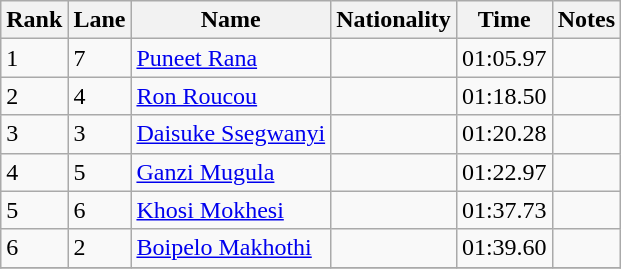<table class="wikitable">
<tr>
<th>Rank</th>
<th>Lane</th>
<th>Name</th>
<th>Nationality</th>
<th>Time</th>
<th>Notes</th>
</tr>
<tr>
<td>1</td>
<td>7</td>
<td><a href='#'>Puneet Rana</a></td>
<td></td>
<td>01:05.97</td>
<td></td>
</tr>
<tr>
<td>2</td>
<td>4</td>
<td><a href='#'>Ron Roucou</a></td>
<td></td>
<td>01:18.50</td>
<td></td>
</tr>
<tr>
<td>3</td>
<td>3</td>
<td><a href='#'>Daisuke Ssegwanyi</a></td>
<td></td>
<td>01:20.28</td>
<td></td>
</tr>
<tr>
<td>4</td>
<td>5</td>
<td><a href='#'>Ganzi Mugula</a></td>
<td></td>
<td>01:22.97</td>
<td></td>
</tr>
<tr>
<td>5</td>
<td>6</td>
<td><a href='#'>Khosi Mokhesi</a></td>
<td></td>
<td>01:37.73</td>
<td></td>
</tr>
<tr>
<td>6</td>
<td>2</td>
<td><a href='#'>Boipelo Makhothi</a></td>
<td></td>
<td>01:39.60</td>
<td></td>
</tr>
<tr>
</tr>
</table>
